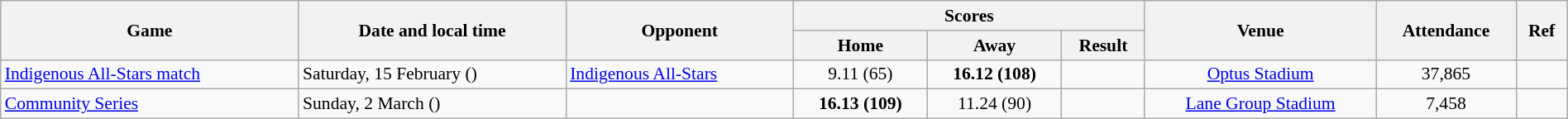<table class="wikitable plainrowheaders" style="font-size:90%; width:100%; text-align:center;">
<tr>
<th rowspan="2" scope="col">Game</th>
<th rowspan="2" scope="col">Date and local time</th>
<th rowspan="2" scope="col">Opponent</th>
<th colspan="3" scope="col">Scores</th>
<th rowspan="2" scope="col">Venue</th>
<th rowspan="2" scope="col">Attendance</th>
<th rowspan="2" scope="col">Ref</th>
</tr>
<tr>
<th scope="col">Home</th>
<th scope="col">Away</th>
<th scope="col">Result</th>
</tr>
<tr>
<td align="left"><a href='#'>Indigenous All-Stars match</a></td>
<td align="left">Saturday, 15 February ()</td>
<td align="left"><a href='#'>Indigenous All-Stars</a></td>
<td>9.11 (65)</td>
<td><strong>16.12 (108)</strong></td>
<td></td>
<td><a href='#'>Optus Stadium</a></td>
<td>37,865</td>
<td></td>
</tr>
<tr>
<td align="left"><a href='#'>Community Series</a></td>
<td align="left">Sunday, 2 March ()</td>
<td align="left"></td>
<td><strong>16.13 (109)</strong></td>
<td>11.24 (90)</td>
<td></td>
<td><a href='#'>Lane Group Stadium</a></td>
<td>7,458</td>
<td></td>
</tr>
</table>
